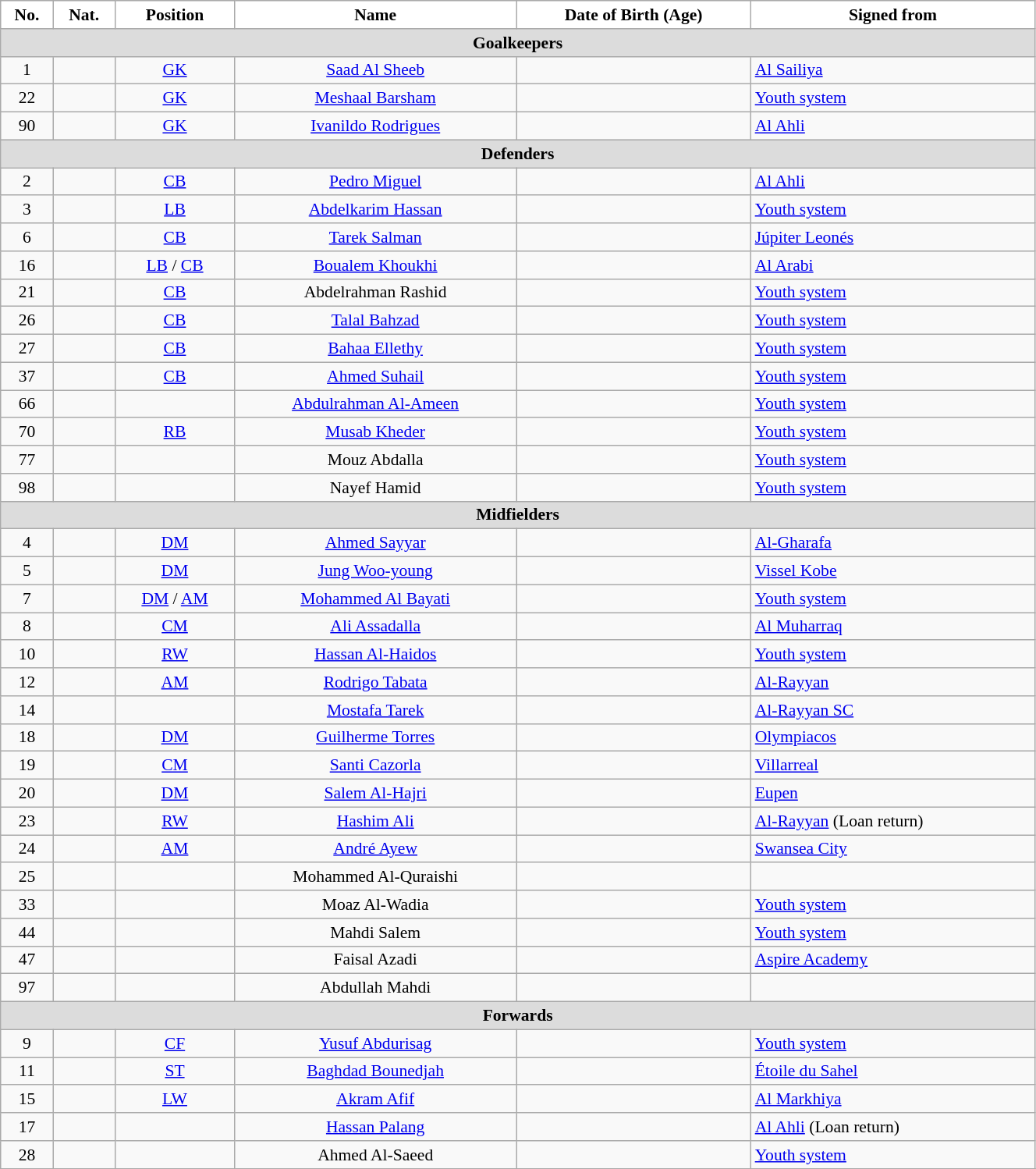<table class="wikitable" style="text-align:center; font-size:90%; width:70%">
<tr>
<th style="background:white; color:black; text-align:center;">No.</th>
<th style="background:white; color:black; text-align:center;">Nat.</th>
<th style="background:white; color:black; text-align:center;">Position</th>
<th style="background:white; color:black; text-align:center;">Name</th>
<th style="background:white; color:black; text-align:center;">Date of Birth (Age)</th>
<th style="background:white; color:black; text-align:center;">Signed from</th>
</tr>
<tr>
<th colspan=10 style="background:#DCDCDC; text-align:center;">Goalkeepers</th>
</tr>
<tr>
<td>1</td>
<td></td>
<td><a href='#'>GK</a></td>
<td><a href='#'>Saad Al Sheeb</a></td>
<td></td>
<td style="text-align:left"> <a href='#'>Al Sailiya</a></td>
</tr>
<tr>
<td>22</td>
<td></td>
<td><a href='#'>GK</a></td>
<td><a href='#'>Meshaal Barsham</a></td>
<td></td>
<td style="text-align:left"> <a href='#'>Youth system</a></td>
</tr>
<tr>
<td>90</td>
<td></td>
<td><a href='#'>GK</a></td>
<td><a href='#'>Ivanildo Rodrigues</a></td>
<td></td>
<td style="text-align:left"> <a href='#'>Al Ahli</a></td>
</tr>
<tr>
<th colspan=10 style="background:#DCDCDC; text-align:center;">Defenders</th>
</tr>
<tr>
<td>2</td>
<td></td>
<td><a href='#'>CB</a></td>
<td><a href='#'>Pedro Miguel</a></td>
<td></td>
<td style="text-align:left"> <a href='#'>Al Ahli</a></td>
</tr>
<tr>
<td>3</td>
<td></td>
<td><a href='#'>LB</a></td>
<td><a href='#'>Abdelkarim Hassan</a></td>
<td></td>
<td style="text-align:left"> <a href='#'>Youth system</a></td>
</tr>
<tr>
<td>6</td>
<td></td>
<td><a href='#'>CB</a></td>
<td><a href='#'>Tarek Salman</a></td>
<td></td>
<td style="text-align:left"> <a href='#'>Júpiter Leonés</a></td>
</tr>
<tr>
<td>16</td>
<td></td>
<td><a href='#'>LB</a> / <a href='#'>CB</a></td>
<td><a href='#'>Boualem Khoukhi</a></td>
<td></td>
<td style="text-align:left"> <a href='#'>Al Arabi</a></td>
</tr>
<tr>
<td>21</td>
<td></td>
<td><a href='#'>CB</a></td>
<td>Abdelrahman Rashid</td>
<td></td>
<td style="text-align:left"> <a href='#'>Youth system</a></td>
</tr>
<tr>
<td>26</td>
<td></td>
<td><a href='#'>CB</a></td>
<td><a href='#'>Talal Bahzad</a></td>
<td></td>
<td style="text-align:left"> <a href='#'>Youth system</a></td>
</tr>
<tr>
<td>27</td>
<td></td>
<td><a href='#'>CB</a></td>
<td><a href='#'>Bahaa Ellethy</a></td>
<td></td>
<td style="text-align:left"> <a href='#'>Youth system</a></td>
</tr>
<tr>
<td>37</td>
<td></td>
<td><a href='#'>CB</a></td>
<td><a href='#'>Ahmed Suhail</a></td>
<td></td>
<td style="text-align:left"> <a href='#'>Youth system</a></td>
</tr>
<tr>
<td>66</td>
<td></td>
<td></td>
<td><a href='#'>Abdulrahman Al-Ameen</a></td>
<td></td>
<td style="text-align:left"> <a href='#'>Youth system</a></td>
</tr>
<tr>
<td>70</td>
<td></td>
<td><a href='#'>RB</a></td>
<td><a href='#'>Musab Kheder</a></td>
<td></td>
<td style="text-align:left"> <a href='#'>Youth system</a></td>
</tr>
<tr>
<td>77</td>
<td></td>
<td></td>
<td>Mouz Abdalla</td>
<td></td>
<td style="text-align:left"> <a href='#'>Youth system</a></td>
</tr>
<tr>
<td>98</td>
<td></td>
<td></td>
<td>Nayef Hamid</td>
<td></td>
<td style="text-align:left"> <a href='#'>Youth system</a></td>
</tr>
<tr>
<th colspan=10 style="background:#DCDCDC; text-align:center;">Midfielders</th>
</tr>
<tr>
<td>4</td>
<td></td>
<td><a href='#'>DM</a></td>
<td><a href='#'>Ahmed Sayyar</a></td>
<td></td>
<td style="text-align:left"> <a href='#'>Al-Gharafa</a></td>
</tr>
<tr>
<td>5</td>
<td></td>
<td><a href='#'>DM</a></td>
<td><a href='#'>Jung Woo-young</a></td>
<td></td>
<td style="text-align:left"> <a href='#'>Vissel Kobe</a></td>
</tr>
<tr>
<td>7</td>
<td></td>
<td><a href='#'>DM</a> / <a href='#'>AM</a></td>
<td><a href='#'>Mohammed Al Bayati</a></td>
<td></td>
<td style="text-align:left"> <a href='#'>Youth system</a></td>
</tr>
<tr>
<td>8</td>
<td></td>
<td><a href='#'>CM</a></td>
<td><a href='#'>Ali Assadalla</a></td>
<td></td>
<td style="text-align:left"><a href='#'>Al Muharraq</a></td>
</tr>
<tr>
<td>10</td>
<td></td>
<td><a href='#'>RW</a></td>
<td><a href='#'>Hassan Al-Haidos</a></td>
<td></td>
<td style="text-align:left"> <a href='#'>Youth system</a></td>
</tr>
<tr>
<td>12</td>
<td></td>
<td><a href='#'>AM</a></td>
<td><a href='#'>Rodrigo Tabata</a></td>
<td></td>
<td style="text-align:left"> <a href='#'>Al-Rayyan</a></td>
</tr>
<tr>
<td>14</td>
<td></td>
<td></td>
<td><a href='#'>Mostafa Tarek</a></td>
<td></td>
<td style="text-align:left">  <a href='#'>Al-Rayyan SC</a></td>
</tr>
<tr>
<td>18</td>
<td></td>
<td><a href='#'>DM</a></td>
<td><a href='#'>Guilherme Torres</a></td>
<td></td>
<td style="text-align:left"> <a href='#'>Olympiacos</a></td>
</tr>
<tr>
<td>19</td>
<td></td>
<td><a href='#'>CM</a></td>
<td><a href='#'>Santi Cazorla</a></td>
<td></td>
<td style="text-align:left"> <a href='#'>Villarreal</a></td>
</tr>
<tr>
<td>20</td>
<td></td>
<td><a href='#'>DM</a></td>
<td><a href='#'>Salem Al-Hajri</a></td>
<td></td>
<td style="text-align:left"> <a href='#'>Eupen</a></td>
</tr>
<tr>
<td>23</td>
<td></td>
<td><a href='#'>RW</a></td>
<td><a href='#'>Hashim Ali</a></td>
<td></td>
<td style="text-align:left"> <a href='#'>Al-Rayyan</a> (Loan return)</td>
</tr>
<tr>
<td>24</td>
<td></td>
<td><a href='#'>AM</a></td>
<td><a href='#'>André Ayew</a></td>
<td></td>
<td style="text-align:left"> <a href='#'>Swansea City</a></td>
</tr>
<tr>
<td>25</td>
<td></td>
<td></td>
<td>Mohammed Al-Quraishi</td>
<td></td>
<td style="text-align:left"></td>
</tr>
<tr>
<td>33</td>
<td></td>
<td></td>
<td>Moaz Al-Wadia</td>
<td></td>
<td style="text-align:left"> <a href='#'>Youth system</a></td>
</tr>
<tr>
<td>44</td>
<td></td>
<td></td>
<td>Mahdi Salem</td>
<td></td>
<td style="text-align:left"> <a href='#'>Youth system</a></td>
</tr>
<tr>
<td>47</td>
<td></td>
<td></td>
<td>Faisal Azadi</td>
<td></td>
<td style="text-align:left"> <a href='#'>Aspire Academy</a></td>
</tr>
<tr>
<td>97</td>
<td></td>
<td></td>
<td>Abdullah Mahdi</td>
<td></td>
<td style="text-align:left"></td>
</tr>
<tr>
<th colspan=10 style="background:#DCDCDC; text-align:center;">Forwards</th>
</tr>
<tr>
<td>9</td>
<td></td>
<td><a href='#'>CF</a></td>
<td><a href='#'>Yusuf Abdurisag</a></td>
<td></td>
<td style="text-align:left"> <a href='#'>Youth system</a></td>
</tr>
<tr>
<td>11</td>
<td></td>
<td><a href='#'>ST</a></td>
<td><a href='#'>Baghdad Bounedjah</a></td>
<td></td>
<td style="text-align:left"> <a href='#'>Étoile du Sahel</a></td>
</tr>
<tr>
<td>15</td>
<td></td>
<td><a href='#'>LW</a></td>
<td><a href='#'>Akram Afif</a></td>
<td></td>
<td style="text-align:left"> <a href='#'>Al Markhiya</a></td>
</tr>
<tr>
<td>17</td>
<td></td>
<td></td>
<td><a href='#'>Hassan Palang</a></td>
<td></td>
<td style="text-align:left"> <a href='#'>Al Ahli</a> (Loan return)</td>
</tr>
<tr>
<td>28</td>
<td></td>
<td></td>
<td>Ahmed Al-Saeed</td>
<td></td>
<td style="text-align:left"> <a href='#'>Youth system</a></td>
</tr>
<tr>
</tr>
</table>
